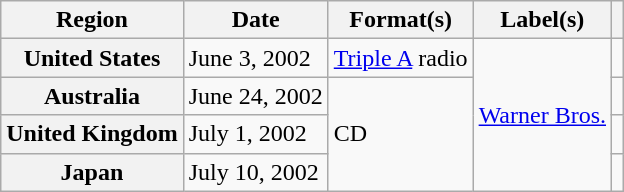<table class="wikitable plainrowheaders">
<tr>
<th scope="col">Region</th>
<th scope="col">Date</th>
<th scope="col">Format(s)</th>
<th scope="col">Label(s)</th>
<th scope="col"></th>
</tr>
<tr>
<th scope="row">United States</th>
<td>June 3, 2002</td>
<td><a href='#'>Triple A</a> radio</td>
<td rowspan="4"><a href='#'>Warner Bros.</a></td>
<td></td>
</tr>
<tr>
<th scope="row">Australia</th>
<td>June 24, 2002</td>
<td rowspan="3">CD</td>
<td></td>
</tr>
<tr>
<th scope="row">United Kingdom</th>
<td>July 1, 2002</td>
<td></td>
</tr>
<tr>
<th scope="row">Japan</th>
<td>July 10, 2002</td>
<td></td>
</tr>
</table>
